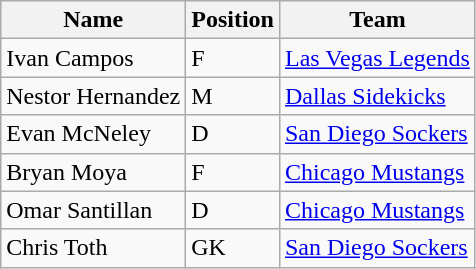<table class="wikitable">
<tr>
<th>Name</th>
<th>Position</th>
<th>Team</th>
</tr>
<tr>
<td>Ivan Campos</td>
<td>F</td>
<td><a href='#'>Las Vegas Legends</a></td>
</tr>
<tr>
<td>Nestor Hernandez</td>
<td>M</td>
<td><a href='#'>Dallas Sidekicks</a></td>
</tr>
<tr>
<td>Evan McNeley</td>
<td>D</td>
<td><a href='#'>San Diego Sockers</a></td>
</tr>
<tr>
<td>Bryan Moya</td>
<td>F</td>
<td><a href='#'>Chicago Mustangs</a></td>
</tr>
<tr>
<td>Omar Santillan</td>
<td>D</td>
<td><a href='#'>Chicago Mustangs</a></td>
</tr>
<tr>
<td>Chris Toth</td>
<td>GK</td>
<td><a href='#'>San Diego Sockers</a></td>
</tr>
</table>
